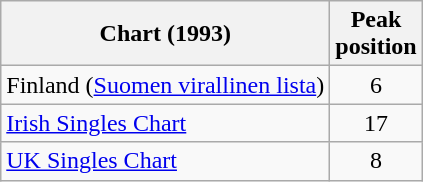<table class="wikitable sortable">
<tr>
<th>Chart (1993)</th>
<th>Peak<br>position</th>
</tr>
<tr>
<td align="left">Finland (<a href='#'>Suomen virallinen lista</a>)</td>
<td align="center">6</td>
</tr>
<tr>
<td><a href='#'>Irish Singles Chart</a></td>
<td align="center">17</td>
</tr>
<tr>
<td><a href='#'>UK Singles Chart</a></td>
<td style="text-align:center;">8</td>
</tr>
</table>
